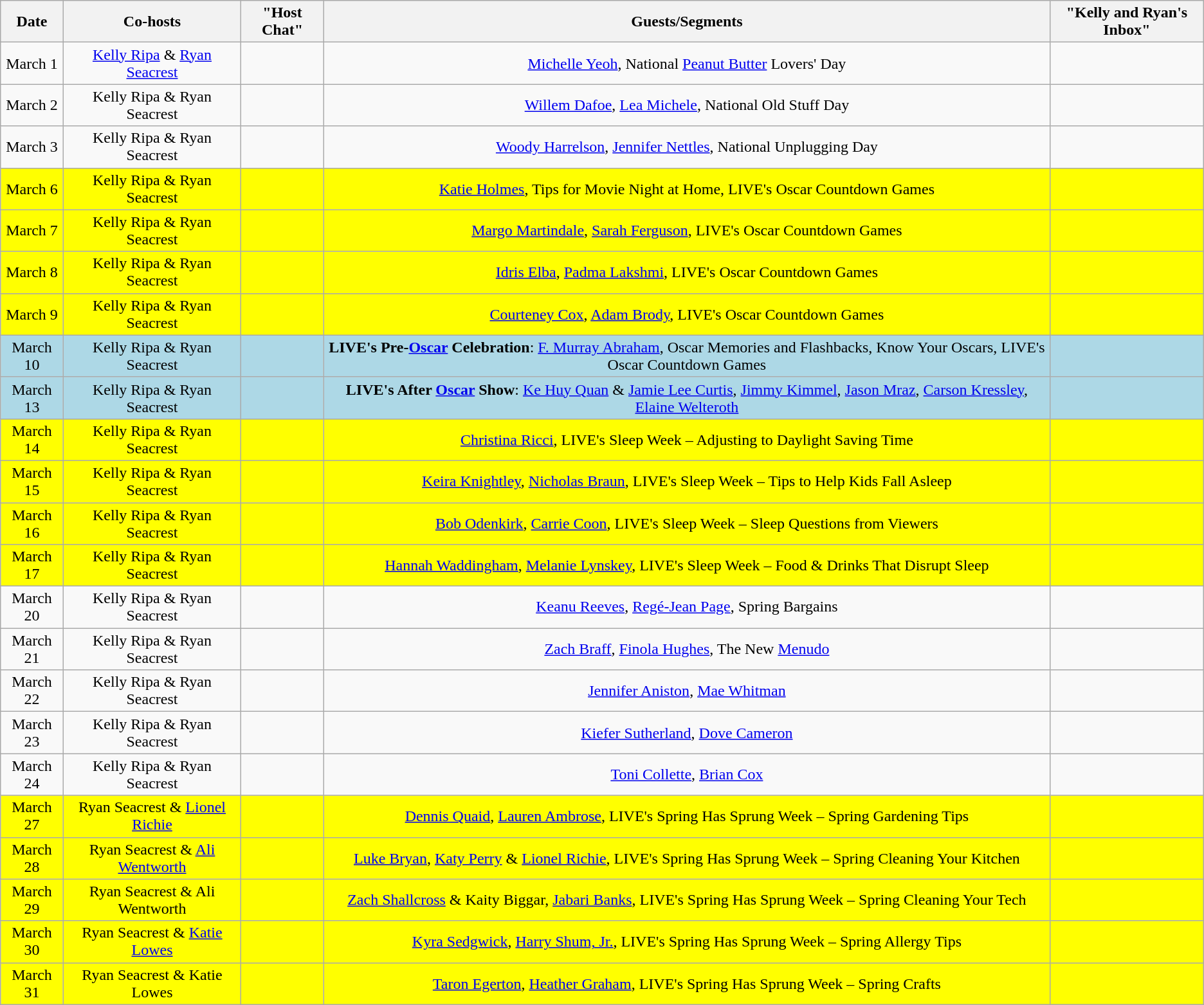<table class="wikitable sortable" style="text-align:center;">
<tr>
<th>Date</th>
<th>Co-hosts</th>
<th>"Host Chat"</th>
<th>Guests/Segments</th>
<th>"Kelly and Ryan's Inbox"</th>
</tr>
<tr>
<td>March 1</td>
<td><a href='#'>Kelly Ripa</a> & <a href='#'>Ryan Seacrest</a></td>
<td></td>
<td><a href='#'>Michelle Yeoh</a>, National <a href='#'>Peanut Butter</a> Lovers' Day</td>
<td></td>
</tr>
<tr>
<td>March 2</td>
<td>Kelly Ripa & Ryan Seacrest</td>
<td></td>
<td><a href='#'>Willem Dafoe</a>, <a href='#'>Lea Michele</a>, National Old Stuff Day</td>
<td></td>
</tr>
<tr>
<td>March 3</td>
<td>Kelly Ripa & Ryan Seacrest</td>
<td></td>
<td><a href='#'>Woody Harrelson</a>, <a href='#'>Jennifer Nettles</a>, National Unplugging Day</td>
<td></td>
</tr>
<tr style="background:yellow;">
<td>March 6</td>
<td>Kelly Ripa & Ryan Seacrest</td>
<td></td>
<td><a href='#'>Katie Holmes</a>, Tips for Movie Night at Home, LIVE's Oscar Countdown Games</td>
<td></td>
</tr>
<tr style="background:yellow;">
<td>March 7</td>
<td>Kelly Ripa & Ryan Seacrest</td>
<td></td>
<td><a href='#'>Margo Martindale</a>, <a href='#'>Sarah Ferguson</a>, LIVE's Oscar Countdown Games</td>
<td></td>
</tr>
<tr style="background:yellow;">
<td>March 8</td>
<td>Kelly Ripa & Ryan Seacrest</td>
<td></td>
<td><a href='#'>Idris Elba</a>, <a href='#'>Padma Lakshmi</a>, LIVE's Oscar Countdown Games</td>
<td></td>
</tr>
<tr style="background:yellow;">
<td>March 9</td>
<td>Kelly Ripa & Ryan Seacrest</td>
<td></td>
<td><a href='#'>Courteney Cox</a>, <a href='#'>Adam Brody</a>, LIVE's Oscar Countdown Games</td>
<td></td>
</tr>
<tr style="background:lightblue;">
<td>March 10</td>
<td>Kelly Ripa & Ryan Seacrest</td>
<td></td>
<td><strong>LIVE's Pre-<a href='#'>Oscar</a> Celebration</strong>: <a href='#'>F. Murray Abraham</a>, Oscar Memories and Flashbacks, Know Your Oscars, LIVE's Oscar Countdown Games</td>
<td></td>
</tr>
<tr style="background:lightblue;">
<td>March 13</td>
<td>Kelly Ripa & Ryan Seacrest</td>
<td></td>
<td><strong>LIVE's After <a href='#'>Oscar</a> Show</strong>: <a href='#'>Ke Huy Quan</a> & <a href='#'>Jamie Lee Curtis</a>, <a href='#'>Jimmy Kimmel</a>, <a href='#'>Jason Mraz</a>, <a href='#'>Carson Kressley</a>, <a href='#'>Elaine Welteroth</a></td>
<td></td>
</tr>
<tr style="background:yellow;">
<td>March 14</td>
<td>Kelly Ripa & Ryan Seacrest</td>
<td></td>
<td><a href='#'>Christina Ricci</a>, LIVE's Sleep Week – Adjusting to Daylight Saving Time</td>
<td></td>
</tr>
<tr style="background:yellow;">
<td>March 15</td>
<td>Kelly Ripa & Ryan Seacrest</td>
<td></td>
<td><a href='#'>Keira Knightley</a>, <a href='#'>Nicholas Braun</a>, LIVE's Sleep Week – Tips to Help Kids Fall Asleep</td>
<td></td>
</tr>
<tr style="background:yellow;">
<td>March 16</td>
<td>Kelly Ripa & Ryan Seacrest</td>
<td></td>
<td><a href='#'>Bob Odenkirk</a>, <a href='#'>Carrie Coon</a>, LIVE's Sleep Week – Sleep Questions from Viewers</td>
<td></td>
</tr>
<tr style="background:yellow;">
<td>March 17</td>
<td>Kelly Ripa & Ryan Seacrest</td>
<td></td>
<td><a href='#'>Hannah Waddingham</a>, <a href='#'>Melanie Lynskey</a>, LIVE's Sleep Week – Food & Drinks That Disrupt Sleep</td>
<td></td>
</tr>
<tr>
<td>March 20</td>
<td>Kelly Ripa & Ryan Seacrest</td>
<td></td>
<td><a href='#'>Keanu Reeves</a>, <a href='#'>Regé-Jean Page</a>, Spring Bargains</td>
<td></td>
</tr>
<tr>
<td>March 21</td>
<td>Kelly Ripa & Ryan Seacrest</td>
<td></td>
<td><a href='#'>Zach Braff</a>, <a href='#'>Finola Hughes</a>, The New <a href='#'>Menudo</a></td>
<td></td>
</tr>
<tr>
<td>March 22</td>
<td>Kelly Ripa & Ryan Seacrest</td>
<td></td>
<td><a href='#'>Jennifer Aniston</a>, <a href='#'>Mae Whitman</a></td>
<td></td>
</tr>
<tr>
<td>March 23</td>
<td>Kelly Ripa & Ryan Seacrest</td>
<td></td>
<td><a href='#'>Kiefer Sutherland</a>, <a href='#'>Dove Cameron</a></td>
<td></td>
</tr>
<tr>
<td>March 24</td>
<td>Kelly Ripa & Ryan Seacrest</td>
<td></td>
<td><a href='#'>Toni Collette</a>, <a href='#'>Brian Cox</a></td>
<td></td>
</tr>
<tr style="background:yellow;">
<td>March 27</td>
<td>Ryan Seacrest & <a href='#'>Lionel Richie</a></td>
<td></td>
<td><a href='#'>Dennis Quaid</a>, <a href='#'>Lauren Ambrose</a>, LIVE's Spring Has Sprung Week – Spring Gardening Tips</td>
<td></td>
</tr>
<tr style="background:yellow;">
<td>March 28</td>
<td>Ryan Seacrest & <a href='#'>Ali Wentworth</a></td>
<td></td>
<td><a href='#'>Luke Bryan</a>, <a href='#'>Katy Perry</a> & <a href='#'>Lionel Richie</a>, LIVE's Spring Has Sprung Week – Spring Cleaning Your Kitchen</td>
<td></td>
</tr>
<tr style="background:yellow;">
<td>March 29</td>
<td>Ryan Seacrest & Ali Wentworth</td>
<td></td>
<td><a href='#'>Zach Shallcross</a> & Kaity Biggar, <a href='#'>Jabari Banks</a>, LIVE's Spring Has Sprung Week – Spring Cleaning Your Tech</td>
<td></td>
</tr>
<tr style="background:yellow;">
<td>March 30</td>
<td>Ryan Seacrest & <a href='#'>Katie Lowes</a></td>
<td></td>
<td><a href='#'>Kyra Sedgwick</a>, <a href='#'>Harry Shum, Jr.</a>, LIVE's Spring Has Sprung Week – Spring Allergy Tips</td>
<td></td>
</tr>
<tr style="background:yellow;">
<td>March 31</td>
<td>Ryan Seacrest & Katie Lowes</td>
<td></td>
<td><a href='#'>Taron Egerton</a>, <a href='#'>Heather Graham</a>, LIVE's Spring Has Sprung Week – Spring Crafts</td>
<td></td>
</tr>
</table>
